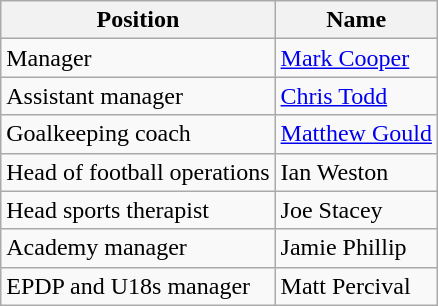<table class="wikitable">
<tr>
<th>Position</th>
<th>Name</th>
</tr>
<tr>
<td>Manager</td>
<td> <a href='#'>Mark Cooper</a></td>
</tr>
<tr>
<td>Assistant manager</td>
<td> <a href='#'>Chris Todd</a></td>
</tr>
<tr>
<td>Goalkeeping coach</td>
<td> <a href='#'>Matthew Gould</a></td>
</tr>
<tr>
<td>Head of football operations</td>
<td> Ian Weston</td>
</tr>
<tr>
<td>Head sports therapist</td>
<td> Joe Stacey</td>
</tr>
<tr>
<td>Academy manager</td>
<td> Jamie Phillip</td>
</tr>
<tr>
<td>EPDP and U18s manager</td>
<td> Matt Percival</td>
</tr>
</table>
